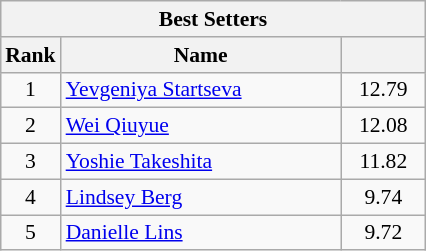<table class="wikitable" style="margin:0.5em auto;width=480;font-size:90%">
<tr>
<th colspan="3">Best Setters</th>
</tr>
<tr>
<th width=30>Rank</th>
<th width=180>Name</th>
<th width=50></th>
</tr>
<tr>
<td align=center>1</td>
<td> <a href='#'>Yevgeniya Startseva</a></td>
<td align=center>12.79</td>
</tr>
<tr>
<td align=center>2</td>
<td> <a href='#'>Wei Qiuyue</a></td>
<td align=center>12.08</td>
</tr>
<tr>
<td align=center>3</td>
<td> <a href='#'>Yoshie Takeshita</a></td>
<td align=center>11.82</td>
</tr>
<tr>
<td align=center>4</td>
<td> <a href='#'>Lindsey Berg</a></td>
<td align=center>9.74</td>
</tr>
<tr>
<td align=center>5</td>
<td> <a href='#'>Danielle Lins</a></td>
<td align=center>9.72</td>
</tr>
</table>
